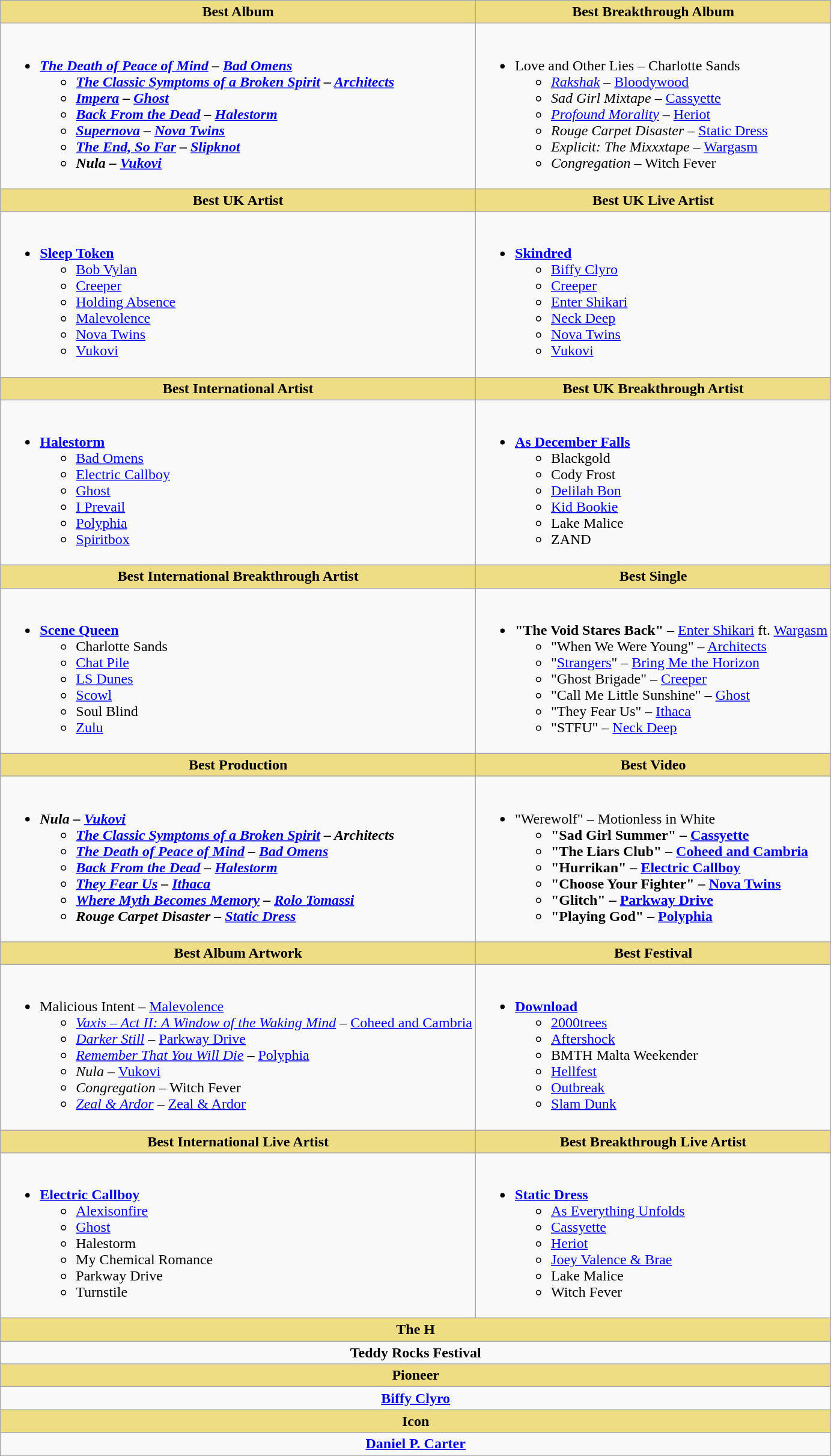<table class="wikitable">
<tr>
<th style="background:#EEDD85; width=50%">Best Album</th>
<th style="background:#EEDD85; width=50%">Best Breakthrough Album</th>
</tr>
<tr>
<td valign="top"><br><ul><li><strong><em><a href='#'>The Death of Peace of Mind</a><em> – <a href='#'>Bad Omens</a><strong><ul><li></em><a href='#'>The Classic Symptoms of a Broken Spirit</a><em> – <a href='#'>Architects</a></li><li></em><a href='#'>Impera</a><em> – <a href='#'>Ghost</a></li><li></em><a href='#'>Back From the Dead</a><em> – <a href='#'>Halestorm</a></li><li></em><a href='#'>Supernova</a><em> – <a href='#'>Nova Twins</a></li><li></em><a href='#'>The End, So Far</a><em> – <a href='#'>Slipknot</a></li><li></em>Nula<em> – <a href='#'>Vukovi</a></li></ul></li></ul></td>
<td valign="top"><br><ul><li></em></strong>Love and Other Lies</em> – Charlotte Sands</strong><ul><li><em><a href='#'>Rakshak</a></em> – <a href='#'>Bloodywood</a></li><li><em>Sad Girl Mixtape</em> – <a href='#'>Cassyette</a></li><li><em><a href='#'>Profound Morality</a></em> – <a href='#'>Heriot</a></li><li><em>Rouge Carpet Disaster</em> – <a href='#'>Static Dress</a></li><li><em>Explicit: The Mixxxtape</em> – <a href='#'>Wargasm</a></li><li><em>Congregation</em> – Witch Fever</li></ul></li></ul></td>
</tr>
<tr>
<th style="background:#EEDD85; width=50%">Best UK Artist</th>
<th style="background:#EEDD85; width=50%">Best UK Live Artist</th>
</tr>
<tr>
<td valign="top"><br><ul><li><strong><a href='#'>Sleep Token</a></strong><ul><li><a href='#'>Bob Vylan</a></li><li><a href='#'>Creeper</a></li><li><a href='#'>Holding Absence</a></li><li><a href='#'>Malevolence</a></li><li><a href='#'>Nova Twins</a></li><li><a href='#'>Vukovi</a></li></ul></li></ul></td>
<td valign="top"><br><ul><li><strong><a href='#'>Skindred</a></strong><ul><li><a href='#'>Biffy Clyro</a></li><li><a href='#'>Creeper</a></li><li><a href='#'>Enter Shikari</a></li><li><a href='#'>Neck Deep</a></li><li><a href='#'>Nova Twins</a></li><li><a href='#'>Vukovi</a></li></ul></li></ul></td>
</tr>
<tr>
<th style="background:#EEDD85; width=50%">Best International Artist</th>
<th style="background:#EEDD85; width=50%">Best UK Breakthrough Artist</th>
</tr>
<tr>
<td valign="top"><br><ul><li><strong><a href='#'>Halestorm</a></strong><ul><li><a href='#'>Bad Omens</a></li><li><a href='#'>Electric Callboy</a></li><li><a href='#'>Ghost</a></li><li><a href='#'>I Prevail</a></li><li><a href='#'>Polyphia</a></li><li><a href='#'>Spiritbox</a></li></ul></li></ul></td>
<td valign="top"><br><ul><li><strong><a href='#'>As December Falls</a></strong><ul><li>Blackgold</li><li>Cody Frost</li><li><a href='#'>Delilah Bon</a></li><li><a href='#'>Kid Bookie</a></li><li>Lake Malice</li><li>ZAND</li></ul></li></ul></td>
</tr>
<tr>
<th style="background:#EEDD85; width=50%">Best International Breakthrough Artist</th>
<th style="background:#EEDD85; width=50%">Best Single</th>
</tr>
<tr>
<td valign="top"><br><ul><li><strong><a href='#'>Scene Queen</a></strong><ul><li>Charlotte Sands</li><li><a href='#'>Chat Pile</a></li><li><a href='#'>LS Dunes</a></li><li><a href='#'>Scowl</a></li><li>Soul Blind</li><li><a href='#'>Zulu</a></li></ul></li></ul></td>
<td valign="top"><br><ul><li><strong>"The Void Stares Back"</strong> – <a href='#'>Enter Shikari</a> ft. <a href='#'>Wargasm</a><ul><li>"When We Were Young" – <a href='#'>Architects</a></li><li>"<a href='#'>Strangers</a>" – <a href='#'>Bring Me the Horizon</a></li><li>"Ghost Brigade" – <a href='#'>Creeper</a></li><li>"Call Me Little Sunshine" – <a href='#'>Ghost</a></li><li>"They Fear Us" – <a href='#'>Ithaca</a></li><li>"STFU" – <a href='#'>Neck Deep</a></li></ul></li></ul></td>
</tr>
<tr>
<th style="background:#EEDD85; width=50%">Best Production</th>
<th style="background:#EEDD85; width=50%">Best Video</th>
</tr>
<tr>
<td valign="top"><br><ul><li><strong><em>Nula<em> – <a href='#'>Vukovi</a><strong><ul><li></em><a href='#'>The Classic Symptoms of a Broken Spirit</a><em> – Architects</li><li></em><a href='#'>The Death of Peace of Mind</a><em> – <a href='#'>Bad Omens</a></li><li></em><a href='#'>Back From the Dead</a><em> – <a href='#'>Halestorm</a></li><li></em><a href='#'>They Fear Us</a><em> – <a href='#'>Ithaca</a></li><li></em><a href='#'>Where Myth Becomes Memory</a><em> – <a href='#'>Rolo Tomassi</a></li><li></em>Rouge Carpet Disaster<em> – <a href='#'>Static Dress</a></li></ul></li></ul></td>
<td valign="top"><br><ul><li></strong>"Werewolf" – Motionless in White<strong><ul><li>"Sad Girl Summer" – <a href='#'>Cassyette</a></li><li>"The Liars Club" – <a href='#'>Coheed and Cambria</a></li><li>"Hurrikan" – <a href='#'>Electric Callboy</a></li><li>"Choose Your Fighter" – <a href='#'>Nova Twins</a></li><li>"Glitch" – <a href='#'>Parkway Drive</a></li><li>"Playing God" – <a href='#'>Polyphia</a></li></ul></li></ul></td>
</tr>
<tr>
<th style="background:#EEDD85; width=50%">Best Album Artwork</th>
<th style="background:#EEDD85; width=50%">Best Festival</th>
</tr>
<tr>
<td valign="top"><br><ul><li></em></strong>Malicious Intent</em> – <a href='#'>Malevolence</a></strong><ul><li><em><a href='#'>Vaxis – Act II: A Window of the Waking Mind</a></em> – <a href='#'>Coheed and Cambria</a></li><li><em><a href='#'>Darker Still</a></em> – <a href='#'>Parkway Drive</a></li><li><em><a href='#'>Remember That You Will Die</a></em> – <a href='#'>Polyphia</a></li><li><em>Nula</em> – <a href='#'>Vukovi</a></li><li><em>Congregation</em> – Witch Fever</li><li><em><a href='#'>Zeal & Ardor</a></em> – <a href='#'>Zeal & Ardor</a></li></ul></li></ul></td>
<td valign="top"><br><ul><li><strong><a href='#'>Download</a></strong><ul><li><a href='#'>2000trees</a></li><li><a href='#'>Aftershock</a></li><li>BMTH Malta Weekender</li><li><a href='#'>Hellfest</a></li><li><a href='#'>Outbreak</a></li><li><a href='#'>Slam Dunk</a></li></ul></li></ul></td>
</tr>
<tr>
<th style="background:#EEDD85; width=50%">Best International Live Artist</th>
<th style="background:#EEDD85; width=50%">Best Breakthrough Live Artist</th>
</tr>
<tr>
<td valign="top"><br><ul><li><strong><a href='#'>Electric Callboy</a></strong><ul><li><a href='#'>Alexisonfire</a></li><li><a href='#'>Ghost</a></li><li>Halestorm</li><li>My Chemical Romance</li><li>Parkway Drive</li><li>Turnstile</li></ul></li></ul></td>
<td valign="top"><br><ul><li><strong><a href='#'>Static Dress</a></strong><ul><li><a href='#'>As Everything Unfolds</a></li><li><a href='#'>Cassyette</a></li><li><a href='#'>Heriot</a></li><li><a href='#'>Joey Valence & Brae</a></li><li>Lake Malice</li><li>Witch Fever</li></ul></li></ul></td>
</tr>
<tr>
<th colspan="2" style="background:#EEDD82; width=50%">The H</th>
</tr>
<tr>
<td colspan="2" scope="row" style="text-align: center;"><strong>Teddy Rocks Festival</strong></td>
</tr>
<tr>
<th colspan="2" style="background:#EEDD82; width=50%">Pioneer</th>
</tr>
<tr>
<td colspan="2" style="text-align: center;"><strong><a href='#'>Biffy Clyro</a></strong></td>
</tr>
<tr>
<th colspan="2" style="background:#EEDD82; width=50%">Icon</th>
</tr>
<tr>
<td colspan="2" style="text-align: center;"><strong><a href='#'>Daniel P. Carter</a></strong></td>
</tr>
</table>
